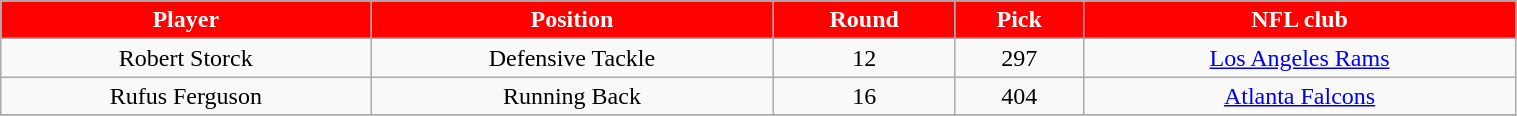<table class="wikitable" width="80%">
<tr align="center" style="background:red;color:#FFFFFF;">
<td><strong>Player</strong></td>
<td><strong>Position</strong></td>
<td><strong>Round</strong></td>
<td><strong>Pick</strong></td>
<td><strong>NFL club</strong></td>
</tr>
<tr align="center" bgcolor="">
<td>Robert Storck</td>
<td>Defensive Tackle</td>
<td>12</td>
<td>297</td>
<td><a href='#'>Los Angeles Rams</a></td>
</tr>
<tr align="center" bgcolor="">
<td>Rufus Ferguson</td>
<td>Running Back</td>
<td>16</td>
<td>404</td>
<td><a href='#'>Atlanta Falcons</a></td>
</tr>
<tr align="center" bgcolor="">
</tr>
</table>
